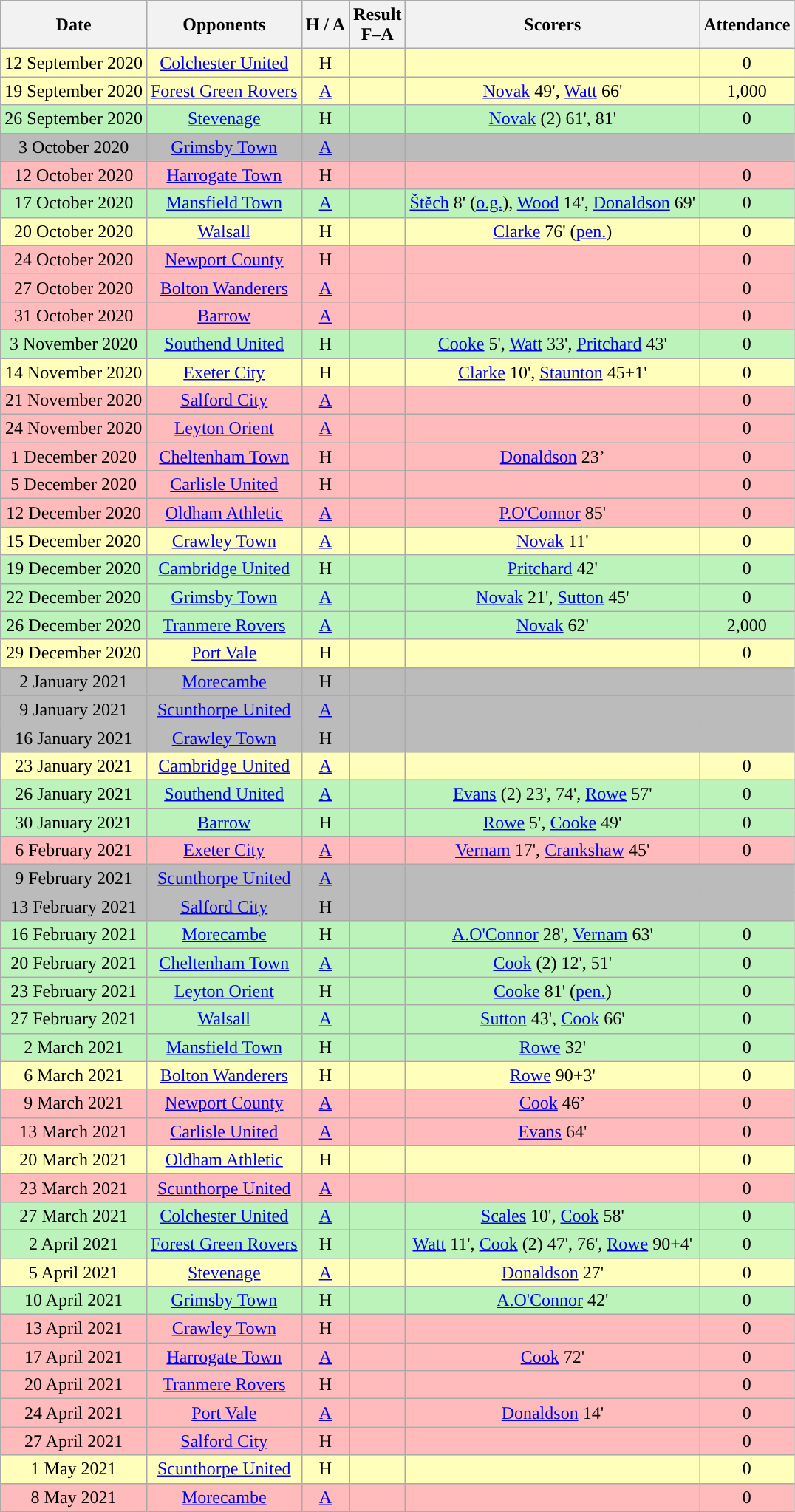<table class="wikitable" style="text-align:center">
<tr>
<th>Date</th>
<th>Opponents</th>
<th>H / A</th>
<th>Result<br>F–A</th>
<th>Scorers</th>
<th>Attendance</th>
</tr>
<tr bgcolor="#FFFFBB">
<td>12 September 2020</td>
<td><a href='#'>Colchester United</a></td>
<td>H</td>
<td></td>
<td></td>
<td>0</td>
</tr>
<tr bgcolor="#FFFFBB">
<td>19 September 2020</td>
<td><a href='#'>Forest Green Rovers</a></td>
<td><a href='#'>A</a></td>
<td></td>
<td><a href='#'>Novak</a> 49', <a href='#'>Watt</a> 66'</td>
<td>1,000</td>
</tr>
<tr bgcolor="#BBF3BB">
<td>26 September 2020</td>
<td><a href='#'>Stevenage</a></td>
<td>H</td>
<td></td>
<td><a href='#'>Novak</a> (2) 61', 81'</td>
<td>0</td>
</tr>
<tr bgcolor="#BBBBBB">
<td>3 October 2020</td>
<td><a href='#'>Grimsby Town</a></td>
<td><a href='#'>A</a></td>
<td></td>
<td></td>
<td></td>
</tr>
<tr bgcolor="#FFBBBB">
<td>12 October 2020</td>
<td><a href='#'>Harrogate Town</a></td>
<td>H</td>
<td></td>
<td></td>
<td>0</td>
</tr>
<tr bgcolor="#BBF3BB">
<td>17 October 2020</td>
<td><a href='#'>Mansfield Town</a></td>
<td><a href='#'>A</a></td>
<td></td>
<td><a href='#'>Štěch</a> 8' (<a href='#'>o.g.</a>), <a href='#'>Wood</a> 14', <a href='#'>Donaldson</a> 69'</td>
<td>0</td>
</tr>
<tr bgcolor="#FFFFBB">
<td>20 October 2020</td>
<td><a href='#'>Walsall</a></td>
<td>H</td>
<td></td>
<td><a href='#'>Clarke</a> 76' (<a href='#'>pen.</a>)</td>
<td>0</td>
</tr>
<tr bgcolor="#FFBBBB">
<td>24 October 2020</td>
<td><a href='#'>Newport County</a></td>
<td>H</td>
<td></td>
<td></td>
<td>0</td>
</tr>
<tr bgcolor="#FFBBBB">
<td>27 October 2020</td>
<td><a href='#'>Bolton Wanderers</a></td>
<td><a href='#'>A</a></td>
<td></td>
<td></td>
<td>0</td>
</tr>
<tr bgcolor="#FFBBBB">
<td>31 October 2020</td>
<td><a href='#'>Barrow</a></td>
<td><a href='#'>A</a></td>
<td></td>
<td></td>
<td>0</td>
</tr>
<tr bgcolor="#BBF3BB">
<td>3 November 2020</td>
<td><a href='#'>Southend United</a></td>
<td>H</td>
<td></td>
<td><a href='#'>Cooke</a> 5', <a href='#'>Watt</a> 33', <a href='#'>Pritchard</a> 43'</td>
<td>0</td>
</tr>
<tr bgcolor="#FFFFBB">
<td>14 November 2020</td>
<td><a href='#'>Exeter City</a></td>
<td>H</td>
<td></td>
<td><a href='#'>Clarke</a> 10', <a href='#'>Staunton</a> 45+1'</td>
<td>0</td>
</tr>
<tr bgcolor="#FFBBBB">
<td>21 November 2020</td>
<td><a href='#'>Salford City</a></td>
<td><a href='#'>A</a></td>
<td></td>
<td></td>
<td>0</td>
</tr>
<tr bgcolor="#FFBBBB">
<td>24 November 2020</td>
<td><a href='#'>Leyton Orient</a></td>
<td><a href='#'>A</a></td>
<td></td>
<td></td>
<td>0</td>
</tr>
<tr bgcolor="#FFBBBB">
<td>1 December 2020</td>
<td><a href='#'>Cheltenham Town</a></td>
<td>H</td>
<td></td>
<td><a href='#'>Donaldson</a> 23’</td>
<td>0</td>
</tr>
<tr bgcolor="#FFBBBB">
<td>5 December 2020</td>
<td><a href='#'>Carlisle United</a></td>
<td>H</td>
<td></td>
<td></td>
<td>0</td>
</tr>
<tr bgcolor="#FFBBBB">
<td>12 December 2020</td>
<td><a href='#'>Oldham Athletic</a></td>
<td><a href='#'>A</a></td>
<td></td>
<td><a href='#'>P.O'Connor</a> 85'</td>
<td>0</td>
</tr>
<tr bgcolor="#FFFFBB">
<td>15 December 2020</td>
<td><a href='#'>Crawley Town</a></td>
<td><a href='#'>A</a></td>
<td></td>
<td><a href='#'>Novak</a> 11'</td>
<td>0</td>
</tr>
<tr bgcolor="#BBF3BB">
<td>19 December 2020</td>
<td><a href='#'>Cambridge United</a></td>
<td>H</td>
<td></td>
<td><a href='#'>Pritchard</a> 42'</td>
<td>0</td>
</tr>
<tr bgcolor="#BBF3BB">
<td>22 December 2020</td>
<td><a href='#'>Grimsby Town</a></td>
<td><a href='#'>A</a></td>
<td></td>
<td><a href='#'>Novak</a> 21', <a href='#'>Sutton</a> 45'</td>
<td>0</td>
</tr>
<tr bgcolor="#BBF3BB">
<td>26 December 2020</td>
<td><a href='#'>Tranmere Rovers</a></td>
<td><a href='#'>A</a></td>
<td></td>
<td><a href='#'>Novak</a> 62'</td>
<td>2,000</td>
</tr>
<tr bgcolor="#FFFFBB">
<td>29 December 2020</td>
<td><a href='#'>Port Vale</a></td>
<td>H</td>
<td></td>
<td></td>
<td>0</td>
</tr>
<tr bgcolor="#BBBBBB">
<td>2 January 2021</td>
<td><a href='#'>Morecambe</a></td>
<td>H</td>
<td></td>
<td></td>
<td></td>
</tr>
<tr bgcolor="#BBBBBB">
<td>9 January 2021</td>
<td><a href='#'>Scunthorpe United</a></td>
<td><a href='#'>A</a></td>
<td></td>
<td></td>
<td></td>
</tr>
<tr bgcolor="#BBBBBB">
<td>16 January 2021</td>
<td><a href='#'>Crawley Town</a></td>
<td>H</td>
<td></td>
<td></td>
<td></td>
</tr>
<tr bgcolor="#FFFFBB">
<td>23 January 2021</td>
<td><a href='#'>Cambridge United</a></td>
<td><a href='#'>A</a></td>
<td></td>
<td></td>
<td>0</td>
</tr>
<tr bgcolor="#BBF3BB">
<td>26 January 2021</td>
<td><a href='#'>Southend United</a></td>
<td><a href='#'>A</a></td>
<td></td>
<td><a href='#'>Evans</a> (2) 23', 74', <a href='#'>Rowe</a> 57'</td>
<td>0</td>
</tr>
<tr bgcolor="#BBF3BB">
<td>30 January 2021</td>
<td><a href='#'>Barrow</a></td>
<td>H</td>
<td></td>
<td><a href='#'>Rowe</a> 5', <a href='#'>Cooke</a> 49'</td>
<td>0</td>
</tr>
<tr bgcolor="#FFBBBB">
<td>6 February 2021</td>
<td><a href='#'>Exeter City</a></td>
<td><a href='#'>A</a></td>
<td></td>
<td><a href='#'>Vernam</a> 17', <a href='#'>Crankshaw</a> 45'</td>
<td>0</td>
</tr>
<tr bgcolor="#BBBBBB">
<td>9 February 2021</td>
<td><a href='#'>Scunthorpe United</a></td>
<td><a href='#'>A</a></td>
<td></td>
<td></td>
<td></td>
</tr>
<tr bgcolor="#BBBBBB">
<td>13 February 2021</td>
<td><a href='#'>Salford City</a></td>
<td>H</td>
<td></td>
<td></td>
<td></td>
</tr>
<tr bgcolor="#BBF3BB">
<td>16 February 2021</td>
<td><a href='#'>Morecambe</a></td>
<td>H</td>
<td></td>
<td><a href='#'>A.O'Connor</a> 28', <a href='#'>Vernam</a> 63'</td>
<td>0</td>
</tr>
<tr bgcolor="#BBF3BB">
<td>20 February 2021</td>
<td><a href='#'>Cheltenham Town</a></td>
<td><a href='#'>A</a></td>
<td></td>
<td><a href='#'>Cook</a> (2) 12', 51'</td>
<td>0</td>
</tr>
<tr bgcolor="#BBF3BB">
<td>23 February 2021</td>
<td><a href='#'>Leyton Orient</a></td>
<td>H</td>
<td></td>
<td><a href='#'>Cooke</a> 81' (<a href='#'>pen.</a>)</td>
<td>0</td>
</tr>
<tr bgcolor="#BBF3BB">
<td>27 February 2021</td>
<td><a href='#'>Walsall</a></td>
<td><a href='#'>A</a></td>
<td></td>
<td><a href='#'>Sutton</a> 43', <a href='#'>Cook</a> 66'</td>
<td>0</td>
</tr>
<tr bgcolor="#BBF3BB">
<td>2 March 2021</td>
<td><a href='#'>Mansfield Town</a></td>
<td>H</td>
<td></td>
<td><a href='#'>Rowe</a> 32'</td>
<td>0</td>
</tr>
<tr bgcolor="#FFFFBB">
<td>6 March 2021</td>
<td><a href='#'>Bolton Wanderers</a></td>
<td>H</td>
<td></td>
<td><a href='#'>Rowe</a> 90+3'</td>
<td>0</td>
</tr>
<tr bgcolor="#FFBBBB">
<td>9 March 2021</td>
<td><a href='#'>Newport County</a></td>
<td><a href='#'>A</a></td>
<td></td>
<td><a href='#'>Cook</a> 46’</td>
<td>0</td>
</tr>
<tr bgcolor="#FFBBBB">
<td>13 March 2021</td>
<td><a href='#'>Carlisle United</a></td>
<td><a href='#'>A</a></td>
<td></td>
<td><a href='#'>Evans</a> 64'</td>
<td>0</td>
</tr>
<tr bgcolor="#FFFFBB">
<td>20 March 2021</td>
<td><a href='#'>Oldham Athletic</a></td>
<td>H</td>
<td></td>
<td></td>
<td>0</td>
</tr>
<tr bgcolor="#FFBBBB">
<td>23 March 2021</td>
<td><a href='#'>Scunthorpe United</a></td>
<td><a href='#'>A</a></td>
<td></td>
<td></td>
<td>0</td>
</tr>
<tr bgcolor="#BBF3BB">
<td>27 March 2021</td>
<td><a href='#'>Colchester United</a></td>
<td><a href='#'>A</a></td>
<td></td>
<td><a href='#'>Scales</a> 10', <a href='#'>Cook</a> 58'</td>
<td>0</td>
</tr>
<tr bgcolor="#BBF3BB">
<td>2 April 2021</td>
<td><a href='#'>Forest Green Rovers</a></td>
<td>H</td>
<td></td>
<td><a href='#'>Watt</a> 11', <a href='#'>Cook</a> (2) 47', 76', <a href='#'>Rowe</a> 90+4'</td>
<td>0</td>
</tr>
<tr bgcolor="#FFFFBB">
<td>5 April 2021</td>
<td><a href='#'>Stevenage</a></td>
<td><a href='#'>A</a></td>
<td></td>
<td><a href='#'>Donaldson</a> 27'</td>
<td>0</td>
</tr>
<tr bgcolor="#BBF3BB">
<td>10 April 2021</td>
<td><a href='#'>Grimsby Town</a></td>
<td>H</td>
<td></td>
<td><a href='#'>A.O'Connor</a> 42'</td>
<td>0</td>
</tr>
<tr bgcolor="#FFBBBB">
<td>13 April 2021</td>
<td><a href='#'>Crawley Town</a></td>
<td>H</td>
<td></td>
<td></td>
<td>0</td>
</tr>
<tr bgcolor="#FFBBBB">
<td>17 April 2021</td>
<td><a href='#'>Harrogate Town</a></td>
<td><a href='#'>A</a></td>
<td></td>
<td><a href='#'>Cook</a> 72'</td>
<td>0</td>
</tr>
<tr bgcolor="#FFBBBB">
<td>20 April 2021</td>
<td><a href='#'>Tranmere Rovers</a></td>
<td>H</td>
<td></td>
<td></td>
<td>0</td>
</tr>
<tr bgcolor="#FFBBBB">
<td>24 April 2021</td>
<td><a href='#'>Port Vale</a></td>
<td><a href='#'>A</a></td>
<td></td>
<td><a href='#'>Donaldson</a> 14'</td>
<td>0</td>
</tr>
<tr bgcolor="#FFBBBB">
<td>27 April 2021</td>
<td><a href='#'>Salford City</a></td>
<td>H</td>
<td></td>
<td></td>
<td>0</td>
</tr>
<tr bgcolor="#FFFFBb">
<td>1 May 2021</td>
<td><a href='#'>Scunthorpe United</a></td>
<td>H</td>
<td></td>
<td></td>
<td>0</td>
</tr>
<tr bgcolor="#FFBBBB">
<td>8 May 2021</td>
<td><a href='#'>Morecambe</a></td>
<td><a href='#'>A</a></td>
<td></td>
<td></td>
<td>0</td>
</tr>
</table>
